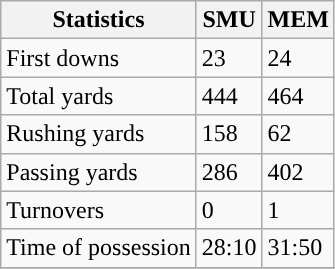<table class="wikitable" style="float: left;">
<tr>
<th>Statistics</th>
<th>SMU</th>
<th>MEM</th>
</tr>
<tr>
<td>First downs</td>
<td>23</td>
<td>24</td>
</tr>
<tr>
<td>Total yards</td>
<td>444</td>
<td>464</td>
</tr>
<tr>
<td>Rushing yards</td>
<td>158</td>
<td>62</td>
</tr>
<tr>
<td>Passing yards</td>
<td>286</td>
<td>402</td>
</tr>
<tr>
<td>Turnovers</td>
<td>0</td>
<td>1</td>
</tr>
<tr>
<td>Time of possession</td>
<td>28:10</td>
<td>31:50</td>
</tr>
<tr>
</tr>
</table>
